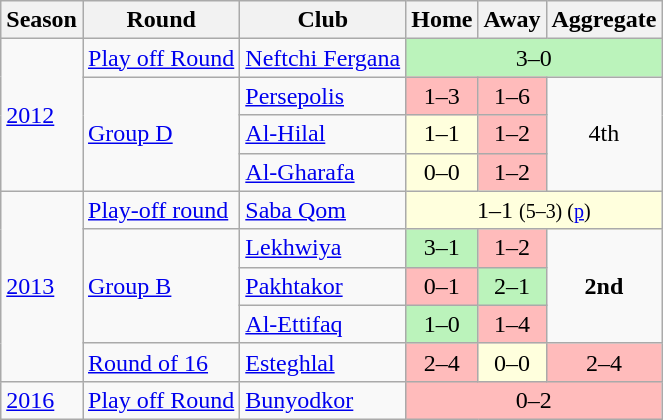<table class="wikitable" style="text-align:left">
<tr>
<th>Season</th>
<th>Round</th>
<th>Club</th>
<th>Home</th>
<th>Away</th>
<th>Aggregate</th>
</tr>
<tr>
<td rowspan="4"><a href='#'>2012</a></td>
<td rowspan="1"><a href='#'>Play off Round</a></td>
<td> <a href='#'>Neftchi Fergana</a></td>
<td align="center" colspan="3" style="background: #BBF3BB">3–0</td>
</tr>
<tr>
<td rowspan="3"><a href='#'>Group D</a></td>
<td> <a href='#'>Persepolis</a></td>
<td align="center" style="background: #FFBBBB">1–3</td>
<td align="center" style="background: #FFBBBB">1–6</td>
<td style="text-align:center" rowspan="3">4th</td>
</tr>
<tr>
<td> <a href='#'>Al-Hilal</a></td>
<td style="text-align:center; background:#ffd">1–1</td>
<td align="center" style="background: #FFBBBB">1–2</td>
</tr>
<tr>
<td> <a href='#'>Al-Gharafa</a></td>
<td style="text-align:center; background:#ffd">0–0</td>
<td align="center" style="background: #FFBBBB">1–2</td>
</tr>
<tr>
<td rowspan="5"><a href='#'>2013</a></td>
<td rowspan="1"><a href='#'>Play-off round</a></td>
<td> <a href='#'>Saba Qom</a></td>
<td align="center" colspan="3" style="background:#ffd">1–1 <small>(5–3) (<a href='#'>p</a>)</small></td>
</tr>
<tr>
<td rowspan="3"><a href='#'>Group B</a></td>
<td> <a href='#'>Lekhwiya</a></td>
<td align="center" style="background: #BBF3BB">3–1</td>
<td align="center" style="background: #FFBBBB">1–2</td>
<td style="text-align:center;" rowspan="3"><strong>2nd</strong></td>
</tr>
<tr>
<td> <a href='#'>Pakhtakor</a></td>
<td align="center" style="background: #FFBBBB">0–1</td>
<td align="center" style="background: #BBF3BB">2–1</td>
</tr>
<tr>
<td> <a href='#'>Al-Ettifaq</a></td>
<td align="center" style="background: #BBF3BB">1–0</td>
<td align="center" style="background: #FFBBBB">1–4</td>
</tr>
<tr>
<td rowspan="1"><a href='#'>Round of 16</a></td>
<td> <a href='#'>Esteghlal</a></td>
<td align="center" style="background: #FFBBBB">2–4</td>
<td style="text-align:center; background:#ffd">0–0</td>
<td align="center" style="background: #FFBBBB">2–4</td>
</tr>
<tr>
<td rowspan="1"><a href='#'>2016</a></td>
<td rowspan="1"><a href='#'>Play off Round</a></td>
<td> <a href='#'>Bunyodkor</a></td>
<td align="center" colspan="3" style="background: #FFBBBB">0–2</td>
</tr>
</table>
